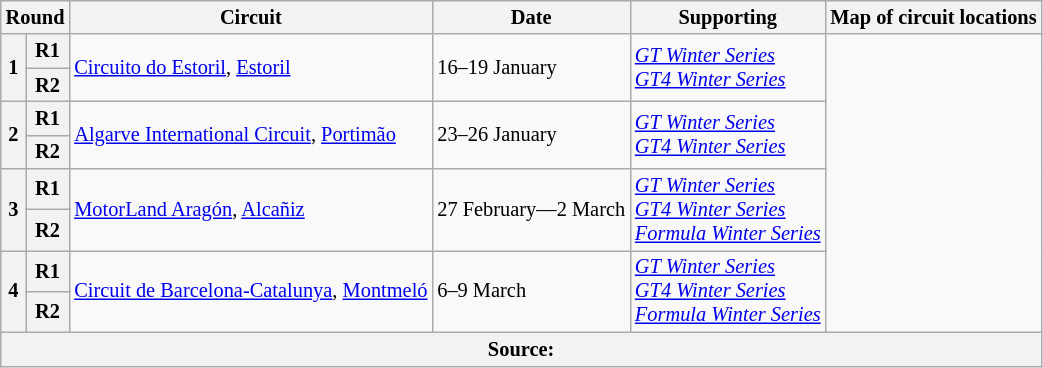<table class="wikitable" style="font-size: 85%">
<tr>
<th colspan="2">Round</th>
<th>Circuit</th>
<th>Date</th>
<th>Supporting</th>
<th>Map of circuit locations</th>
</tr>
<tr>
<th rowspan="2">1</th>
<th>R1</th>
<td rowspan="2"> <a href='#'>Circuito do Estoril</a>, <a href='#'>Estoril</a></td>
<td rowspan="2">16–19 January</td>
<td rowspan="2"><em><a href='#'>GT Winter Series</a><br><a href='#'>GT4 Winter Series</a></em></td>
<td rowspan="8"></td>
</tr>
<tr>
<th>R2</th>
</tr>
<tr>
<th rowspan="2">2</th>
<th>R1</th>
<td rowspan="2"> <a href='#'>Algarve International Circuit</a>, <a href='#'>Portimão</a></td>
<td rowspan="2">23–26 January</td>
<td rowspan="2"><em><a href='#'>GT Winter Series</a><br><a href='#'>GT4 Winter Series</a></em></td>
</tr>
<tr>
<th>R2</th>
</tr>
<tr>
<th rowspan="2">3</th>
<th>R1</th>
<td rowspan="2"> <a href='#'>MotorLand Aragón</a>, <a href='#'>Alcañiz</a></td>
<td rowspan="2">27 February—2 March</td>
<td rowspan="2"><em><a href='#'>GT Winter Series</a><br><a href='#'>GT4 Winter Series</a><br><a href='#'>Formula Winter Series</a></em></td>
</tr>
<tr>
<th>R2</th>
</tr>
<tr>
<th rowspan="2">4</th>
<th>R1</th>
<td rowspan="2"> <a href='#'>Circuit de Barcelona-Catalunya</a>, <a href='#'>Montmeló</a></td>
<td rowspan="2">6–9 March</td>
<td rowspan="2"><em><a href='#'>GT Winter Series</a><br><a href='#'>GT4 Winter Series</a><br><a href='#'>Formula Winter Series</a></em></td>
</tr>
<tr>
<th>R2</th>
</tr>
<tr>
<th colspan="6">Source:</th>
</tr>
</table>
